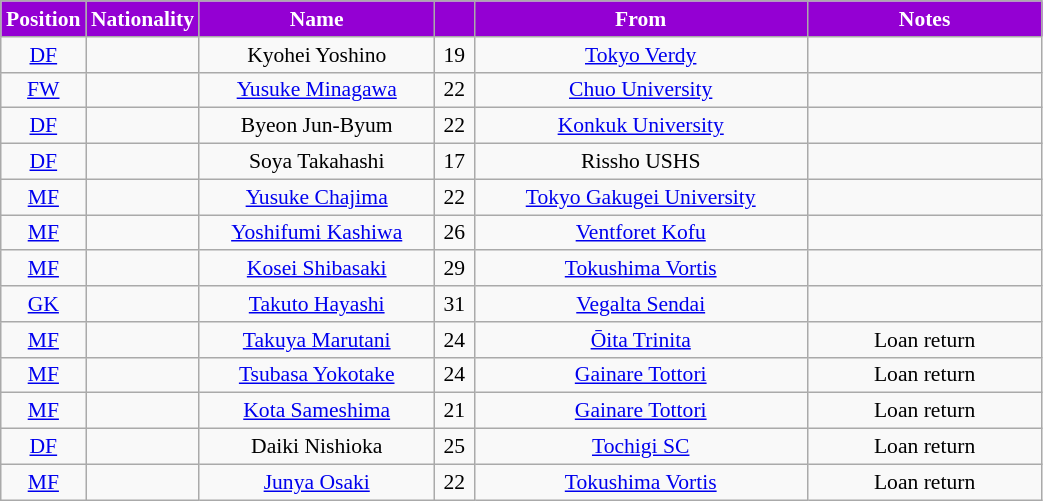<table class="wikitable"  style="text-align:center; font-size:90%; ">
<tr>
<th style=" background:darkviolet; color:white; width:50px;">Position</th>
<th style=" background:darkviolet; color:white; width:50px;">Nationality</th>
<th style=" background:darkviolet; color:white; width:150px;">Name</th>
<th style=" background:darkviolet; color:white; width:20px;"></th>
<th style=" background:darkviolet; color:white; width:215px;">From</th>
<th style=" background:darkviolet; color:white; width:150px;" class="unsortable">Notes</th>
</tr>
<tr>
<td><a href='#'>DF</a></td>
<td></td>
<td>Kyohei Yoshino</td>
<td>19</td>
<td><a href='#'>Tokyo Verdy</a></td>
<td></td>
</tr>
<tr>
<td><a href='#'>FW</a></td>
<td></td>
<td><a href='#'>Yusuke Minagawa</a></td>
<td>22</td>
<td><a href='#'>Chuo University</a></td>
<td></td>
</tr>
<tr>
<td><a href='#'>DF</a></td>
<td></td>
<td>Byeon Jun-Byum</td>
<td>22</td>
<td><a href='#'>Konkuk University</a></td>
<td></td>
</tr>
<tr>
<td><a href='#'>DF</a></td>
<td></td>
<td>Soya Takahashi</td>
<td>17</td>
<td>Rissho USHS</td>
<td></td>
</tr>
<tr>
<td><a href='#'>MF</a></td>
<td></td>
<td><a href='#'>Yusuke Chajima</a></td>
<td>22</td>
<td><a href='#'>Tokyo Gakugei University</a></td>
<td></td>
</tr>
<tr>
<td><a href='#'>MF</a></td>
<td></td>
<td><a href='#'>Yoshifumi Kashiwa</a></td>
<td>26</td>
<td><a href='#'>Ventforet Kofu</a></td>
<td></td>
</tr>
<tr>
<td><a href='#'>MF</a></td>
<td></td>
<td><a href='#'>Kosei Shibasaki</a></td>
<td>29</td>
<td><a href='#'>Tokushima Vortis</a></td>
<td></td>
</tr>
<tr>
<td><a href='#'>GK</a></td>
<td></td>
<td><a href='#'>Takuto Hayashi</a></td>
<td>31</td>
<td><a href='#'>Vegalta Sendai</a></td>
<td></td>
</tr>
<tr>
<td><a href='#'>MF</a></td>
<td></td>
<td><a href='#'>Takuya Marutani</a></td>
<td>24</td>
<td><a href='#'>Ōita Trinita</a></td>
<td>Loan return</td>
</tr>
<tr>
<td><a href='#'>MF</a></td>
<td></td>
<td><a href='#'>Tsubasa Yokotake</a></td>
<td>24</td>
<td><a href='#'>Gainare Tottori</a></td>
<td>Loan return</td>
</tr>
<tr>
<td><a href='#'>MF</a></td>
<td></td>
<td><a href='#'>Kota Sameshima</a></td>
<td>21</td>
<td><a href='#'>Gainare Tottori</a></td>
<td>Loan return</td>
</tr>
<tr>
<td><a href='#'>DF</a></td>
<td></td>
<td>Daiki Nishioka</td>
<td>25</td>
<td><a href='#'>Tochigi SC</a></td>
<td>Loan return</td>
</tr>
<tr>
<td><a href='#'>MF</a></td>
<td></td>
<td><a href='#'>Junya Osaki</a></td>
<td>22</td>
<td><a href='#'>Tokushima Vortis</a></td>
<td>Loan return</td>
</tr>
</table>
